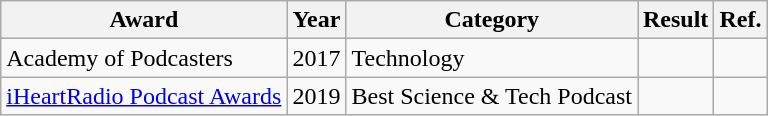<table class="wikitable sortable">
<tr>
<th>Award</th>
<th>Year</th>
<th>Category</th>
<th>Result</th>
<th>Ref.</th>
</tr>
<tr>
<td>Academy of Podcasters</td>
<td>2017</td>
<td>Technology</td>
<td></td>
<td></td>
</tr>
<tr>
<td><a href='#'>iHeartRadio Podcast Awards</a></td>
<td>2019</td>
<td>Best Science & Tech Podcast</td>
<td></td>
<td></td>
</tr>
</table>
